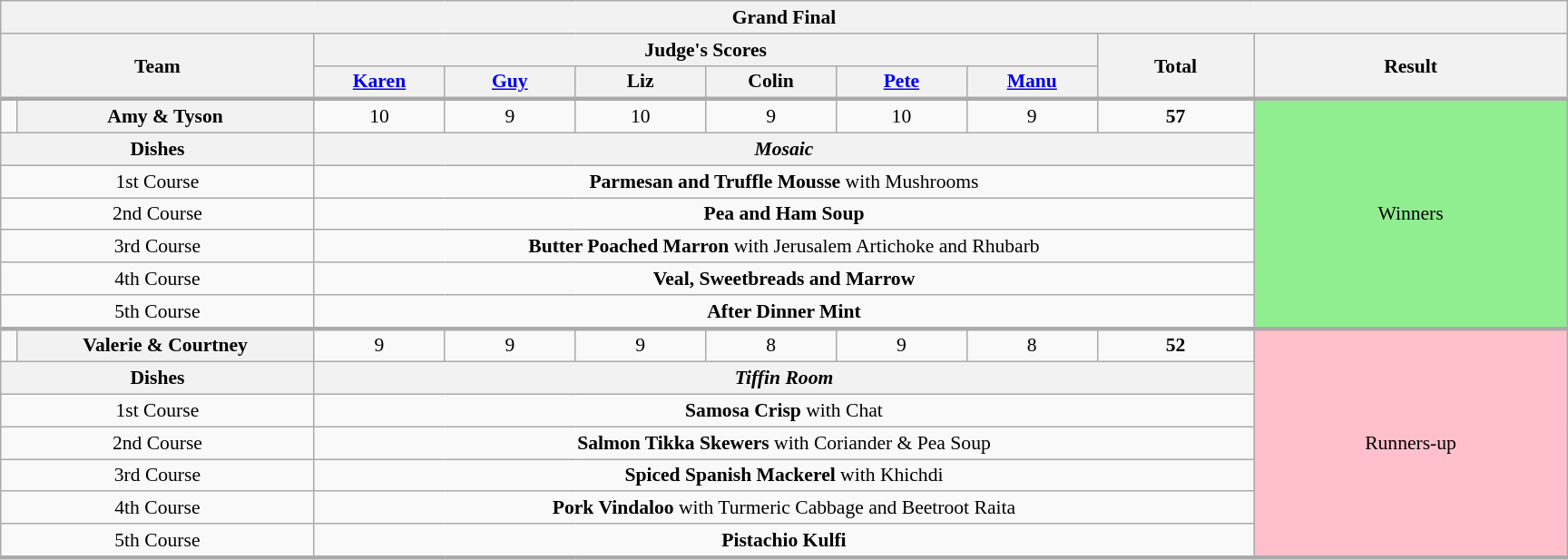<table class="wikitable plainrowheaders" style="margin:1em auto; text-align:center; font-size:90%; width:80em;">
<tr>
<th colspan="10" >Grand Final</th>
</tr>
<tr>
<th rowspan="2" style="width:20%;" colspan="2">Team</th>
<th colspan="6" style="width:50%;">Judge's Scores</th>
<th rowspan="2" style="width:10%;">Total<br></th>
<th rowspan="2" style="width:20%;">Result</th>
</tr>
<tr>
<th style="width:50px;"><a href='#'>Karen</a></th>
<th style="width:50px;"><a href='#'>Guy</a></th>
<th style="width:50px;">Liz</th>
<th style="width:50px;">Colin</th>
<th style="width:50px;"><a href='#'>Pete</a></th>
<th style="width:50px;"><a href='#'>Manu</a></th>
</tr>
<tr style="border-top:3px solid #aaa;">
<td></td>
<th>Amy & Tyson</th>
<td>10</td>
<td>9</td>
<td>10</td>
<td>9</td>
<td>10</td>
<td>9</td>
<td><strong>57</strong></td>
<td style="background:lightgreen" rowspan="7">Winners</td>
</tr>
<tr>
<th colspan="2">Dishes</th>
<th colspan="7"><strong><em>Mosaic</em></strong></th>
</tr>
<tr>
<td colspan="2">1st Course</td>
<td colspan="7"><strong>Parmesan and Truffle Mousse</strong> with Mushrooms</td>
</tr>
<tr>
<td colspan="2">2nd Course</td>
<td colspan="7"><strong>Pea and Ham Soup</strong></td>
</tr>
<tr>
<td colspan="2">3rd Course</td>
<td colspan="7"><strong>Butter Poached Marron</strong> with Jerusalem Artichoke and Rhubarb</td>
</tr>
<tr>
<td colspan="2">4th Course</td>
<td colspan="7"><strong>Veal, Sweetbreads and Marrow</strong></td>
</tr>
<tr>
<td colspan="2">5th Course</td>
<td colspan="7"><strong>After Dinner Mint</strong></td>
</tr>
<tr style="border-top:3px solid #aaa;">
<td></td>
<th style="text-align:centre">Valerie & Courtney</th>
<td>9</td>
<td>9</td>
<td>9</td>
<td>8</td>
<td>9</td>
<td>8</td>
<td><strong>52</strong></td>
<td style="background:pink" rowspan="7">Runners-up</td>
</tr>
<tr>
<th colspan="2">Dishes</th>
<th colspan="7"><strong><em>Tiffin Room</em></strong></th>
</tr>
<tr>
<td colspan="2">1st Course</td>
<td colspan="7"><strong>Samosa Crisp</strong> with Chat</td>
</tr>
<tr>
<td colspan="2">2nd Course</td>
<td colspan="7"><strong>Salmon Tikka Skewers</strong> with Coriander & Pea Soup</td>
</tr>
<tr>
<td colspan="2">3rd Course</td>
<td colspan="7"><strong>Spiced Spanish Mackerel</strong> with Khichdi</td>
</tr>
<tr>
<td colspan="2">4th Course</td>
<td colspan="7"><strong>Pork Vindaloo</strong> with Turmeric Cabbage and Beetroot Raita</td>
</tr>
<tr>
<td colspan="2">5th Course</td>
<td colspan="7"><strong>Pistachio Kulfi</strong></td>
</tr>
<tr style="border-top:3px solid #aaa;">
</tr>
</table>
